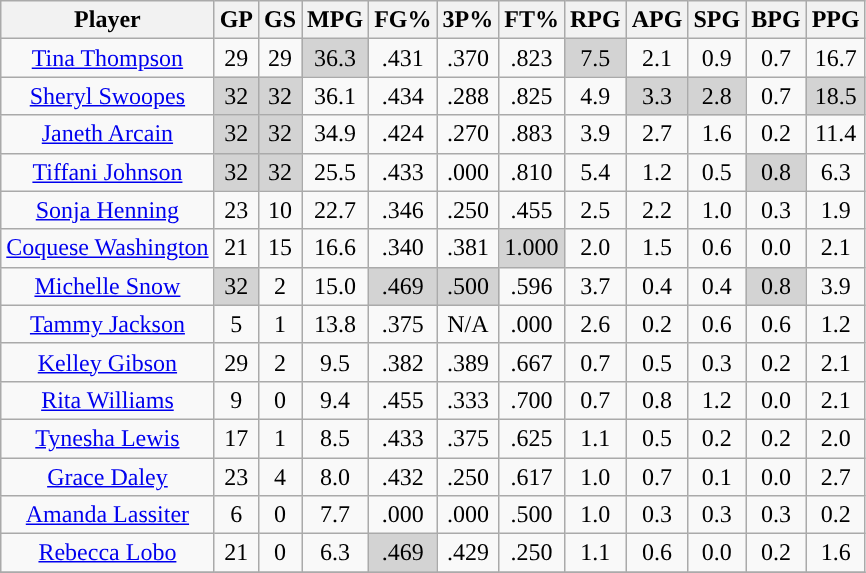<table class="wikitable sortable" style="text-align:center;">
<tr>
<th>Player</th>
<th>GP</th>
<th>GS</th>
<th>MPG</th>
<th>FG%</th>
<th>3P%</th>
<th>FT%</th>
<th>RPG</th>
<th>APG</th>
<th>SPG</th>
<th>BPG</th>
<th>PPG</th>
</tr>
<tr>
<td><a href='#'>Tina Thompson</a></td>
<td>29</td>
<td>29</td>
<td style="background:#D3D3D3;">36.3</td>
<td>.431</td>
<td>.370</td>
<td>.823</td>
<td style="background:#D3D3D3;">7.5</td>
<td>2.1</td>
<td>0.9</td>
<td>0.7</td>
<td>16.7</td>
</tr>
<tr>
<td><a href='#'>Sheryl Swoopes</a></td>
<td style="background:#D3D3D3;">32</td>
<td style="background:#D3D3D3;">32</td>
<td>36.1</td>
<td>.434</td>
<td>.288</td>
<td>.825</td>
<td>4.9</td>
<td style="background:#D3D3D3;">3.3</td>
<td style="background:#D3D3D3;">2.8</td>
<td>0.7</td>
<td style="background:#D3D3D3;">18.5</td>
</tr>
<tr>
<td><a href='#'>Janeth Arcain</a></td>
<td style="background:#D3D3D3;">32</td>
<td style="background:#D3D3D3;">32</td>
<td>34.9</td>
<td>.424</td>
<td>.270</td>
<td>.883</td>
<td>3.9</td>
<td>2.7</td>
<td>1.6</td>
<td>0.2</td>
<td>11.4</td>
</tr>
<tr>
<td><a href='#'>Tiffani Johnson</a></td>
<td style="background:#D3D3D3;">32</td>
<td style="background:#D3D3D3;">32</td>
<td>25.5</td>
<td>.433</td>
<td>.000</td>
<td>.810</td>
<td>5.4</td>
<td>1.2</td>
<td>0.5</td>
<td style="background:#D3D3D3;">0.8</td>
<td>6.3</td>
</tr>
<tr>
<td><a href='#'>Sonja Henning</a></td>
<td>23</td>
<td>10</td>
<td>22.7</td>
<td>.346</td>
<td>.250</td>
<td>.455</td>
<td>2.5</td>
<td>2.2</td>
<td>1.0</td>
<td>0.3</td>
<td>1.9</td>
</tr>
<tr>
<td><a href='#'>Coquese Washington</a></td>
<td>21</td>
<td>15</td>
<td>16.6</td>
<td>.340</td>
<td>.381</td>
<td style="background:#D3D3D3;">1.000</td>
<td>2.0</td>
<td>1.5</td>
<td>0.6</td>
<td>0.0</td>
<td>2.1</td>
</tr>
<tr>
<td><a href='#'>Michelle Snow</a></td>
<td style="background:#D3D3D3;">32</td>
<td>2</td>
<td>15.0</td>
<td style="background:#D3D3D3;">.469</td>
<td style="background:#D3D3D3;">.500</td>
<td>.596</td>
<td>3.7</td>
<td>0.4</td>
<td>0.4</td>
<td style="background:#D3D3D3;">0.8</td>
<td>3.9</td>
</tr>
<tr>
<td><a href='#'>Tammy Jackson</a></td>
<td>5</td>
<td>1</td>
<td>13.8</td>
<td>.375</td>
<td>N/A</td>
<td>.000</td>
<td>2.6</td>
<td>0.2</td>
<td>0.6</td>
<td>0.6</td>
<td>1.2</td>
</tr>
<tr>
<td><a href='#'>Kelley Gibson</a></td>
<td>29</td>
<td>2</td>
<td>9.5</td>
<td>.382</td>
<td>.389</td>
<td>.667</td>
<td>0.7</td>
<td>0.5</td>
<td>0.3</td>
<td>0.2</td>
<td>2.1</td>
</tr>
<tr>
<td><a href='#'>Rita Williams</a></td>
<td>9</td>
<td>0</td>
<td>9.4</td>
<td>.455</td>
<td>.333</td>
<td>.700</td>
<td>0.7</td>
<td>0.8</td>
<td>1.2</td>
<td>0.0</td>
<td>2.1</td>
</tr>
<tr>
<td><a href='#'>Tynesha Lewis</a></td>
<td>17</td>
<td>1</td>
<td>8.5</td>
<td>.433</td>
<td>.375</td>
<td>.625</td>
<td>1.1</td>
<td>0.5</td>
<td>0.2</td>
<td>0.2</td>
<td>2.0</td>
</tr>
<tr>
<td><a href='#'>Grace Daley</a></td>
<td>23</td>
<td>4</td>
<td>8.0</td>
<td>.432</td>
<td>.250</td>
<td>.617</td>
<td>1.0</td>
<td>0.7</td>
<td>0.1</td>
<td>0.0</td>
<td>2.7</td>
</tr>
<tr>
<td><a href='#'>Amanda Lassiter</a></td>
<td>6</td>
<td>0</td>
<td>7.7</td>
<td>.000</td>
<td>.000</td>
<td>.500</td>
<td>1.0</td>
<td>0.3</td>
<td>0.3</td>
<td>0.3</td>
<td>0.2</td>
</tr>
<tr>
<td><a href='#'>Rebecca Lobo</a></td>
<td>21</td>
<td>0</td>
<td>6.3</td>
<td style="background:#D3D3D3;">.469</td>
<td>.429</td>
<td>.250</td>
<td>1.1</td>
<td>0.6</td>
<td>0.0</td>
<td>0.2</td>
<td>1.6</td>
</tr>
<tr>
</tr>
</table>
